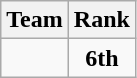<table class=wikitable>
<tr>
<th>Team</th>
<th>Rank</th>
</tr>
<tr>
<td></td>
<td align=center><strong>6th</strong></td>
</tr>
</table>
